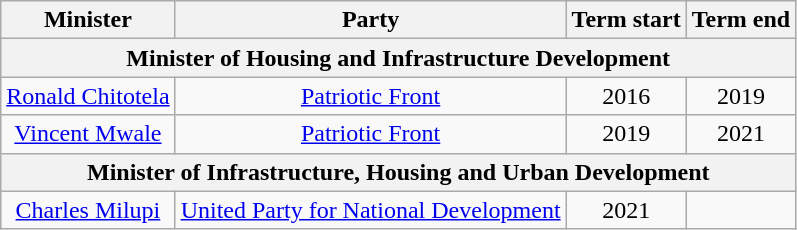<table class=wikitable style=text-align:center>
<tr>
<th>Minister</th>
<th>Party</th>
<th>Term start</th>
<th>Term end</th>
</tr>
<tr>
<th colspan=4>Minister of Housing and Infrastructure Development</th>
</tr>
<tr>
<td><a href='#'>Ronald Chitotela</a></td>
<td><a href='#'>Patriotic Front</a></td>
<td>2016</td>
<td>2019</td>
</tr>
<tr>
<td><a href='#'>Vincent Mwale</a></td>
<td><a href='#'>Patriotic Front</a></td>
<td>2019</td>
<td>2021</td>
</tr>
<tr>
<th colspan="4">Minister of Infrastructure, Housing and Urban Development</th>
</tr>
<tr>
<td><a href='#'>Charles Milupi</a></td>
<td><a href='#'>United Party for National Development</a></td>
<td>2021</td>
<td></td>
</tr>
</table>
